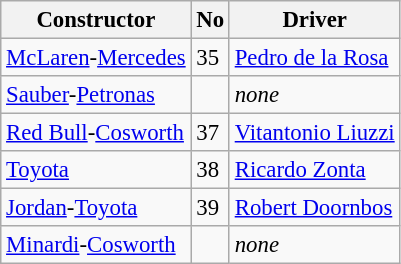<table class="wikitable" style="font-size: 95%">
<tr>
<th>Constructor</th>
<th>No</th>
<th>Driver</th>
</tr>
<tr>
<td><a href='#'>McLaren</a>-<a href='#'>Mercedes</a></td>
<td>35</td>
<td> <a href='#'>Pedro de la Rosa</a></td>
</tr>
<tr>
<td><a href='#'>Sauber</a>-<a href='#'>Petronas</a></td>
<td></td>
<td><em>none</em></td>
</tr>
<tr>
<td><a href='#'>Red Bull</a>-<a href='#'>Cosworth</a></td>
<td>37</td>
<td> <a href='#'>Vitantonio Liuzzi</a></td>
</tr>
<tr>
<td><a href='#'>Toyota</a></td>
<td>38</td>
<td> <a href='#'>Ricardo Zonta</a></td>
</tr>
<tr>
<td><a href='#'>Jordan</a>-<a href='#'>Toyota</a></td>
<td>39</td>
<td> <a href='#'>Robert Doornbos</a></td>
</tr>
<tr>
<td><a href='#'>Minardi</a>-<a href='#'>Cosworth</a></td>
<td></td>
<td><em>none</em></td>
</tr>
</table>
